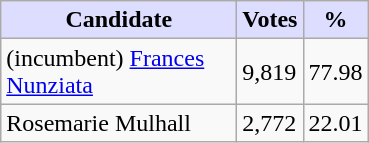<table class="wikitable">
<tr>
<th style="background:#ddf; width:150px;">Candidate</th>
<th style="background:#ddf;">Votes</th>
<th style="background:#ddf;">%</th>
</tr>
<tr>
<td>(incumbent) <a href='#'>Frances Nunziata</a></td>
<td>9,819</td>
<td>77.98</td>
</tr>
<tr>
<td>Rosemarie Mulhall</td>
<td>2,772</td>
<td>22.01</td>
</tr>
</table>
